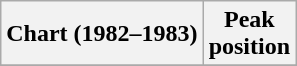<table class="wikitable plainrowheaders">
<tr>
<th>Chart (1982–1983)</th>
<th>Peak<br>position</th>
</tr>
<tr>
</tr>
</table>
